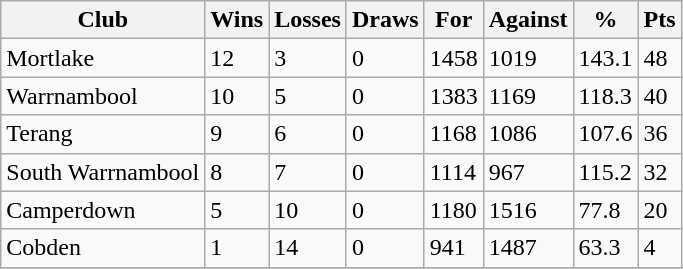<table class="wikitable">
<tr>
<th>Club</th>
<th>Wins</th>
<th>Losses</th>
<th>Draws</th>
<th>For</th>
<th>Against</th>
<th>%</th>
<th>Pts</th>
</tr>
<tr>
<td>Mortlake</td>
<td>12</td>
<td>3</td>
<td>0</td>
<td>1458</td>
<td>1019</td>
<td>143.1</td>
<td>48</td>
</tr>
<tr>
<td>Warrnambool</td>
<td>10</td>
<td>5</td>
<td>0</td>
<td>1383</td>
<td>1169</td>
<td>118.3</td>
<td>40</td>
</tr>
<tr>
<td>Terang</td>
<td>9</td>
<td>6</td>
<td>0</td>
<td>1168</td>
<td>1086</td>
<td>107.6</td>
<td>36</td>
</tr>
<tr>
<td>South Warrnambool</td>
<td>8</td>
<td>7</td>
<td>0</td>
<td>1114</td>
<td>967</td>
<td>115.2</td>
<td>32</td>
</tr>
<tr>
<td>Camperdown</td>
<td>5</td>
<td>10</td>
<td>0</td>
<td>1180</td>
<td>1516</td>
<td>77.8</td>
<td>20</td>
</tr>
<tr>
<td>Cobden</td>
<td>1</td>
<td>14</td>
<td>0</td>
<td>941</td>
<td>1487</td>
<td>63.3</td>
<td>4</td>
</tr>
<tr>
</tr>
</table>
